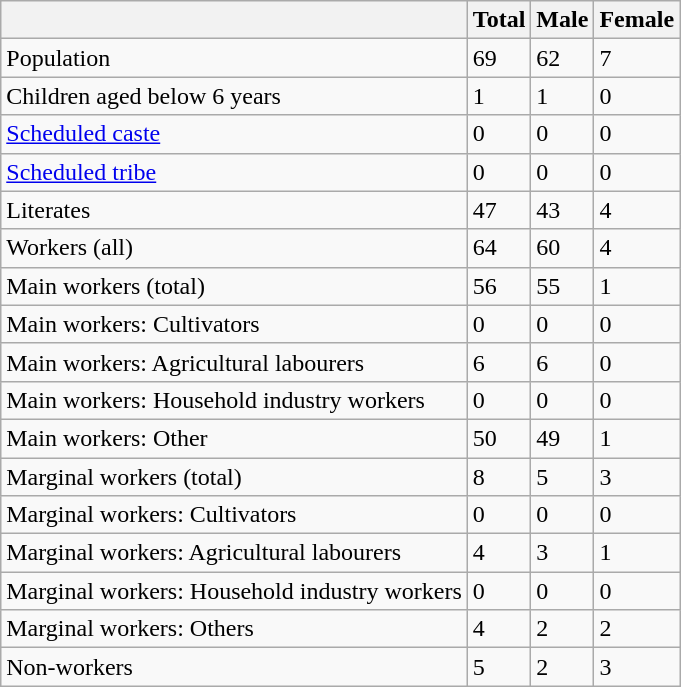<table class="wikitable sortable">
<tr>
<th></th>
<th>Total</th>
<th>Male</th>
<th>Female</th>
</tr>
<tr>
<td>Population</td>
<td>69</td>
<td>62</td>
<td>7</td>
</tr>
<tr>
<td>Children aged below 6 years</td>
<td>1</td>
<td>1</td>
<td>0</td>
</tr>
<tr>
<td><a href='#'>Scheduled caste</a></td>
<td>0</td>
<td>0</td>
<td>0</td>
</tr>
<tr>
<td><a href='#'>Scheduled tribe</a></td>
<td>0</td>
<td>0</td>
<td>0</td>
</tr>
<tr>
<td>Literates</td>
<td>47</td>
<td>43</td>
<td>4</td>
</tr>
<tr>
<td>Workers (all)</td>
<td>64</td>
<td>60</td>
<td>4</td>
</tr>
<tr>
<td>Main workers (total)</td>
<td>56</td>
<td>55</td>
<td>1</td>
</tr>
<tr>
<td>Main workers: Cultivators</td>
<td>0</td>
<td>0</td>
<td>0</td>
</tr>
<tr>
<td>Main workers: Agricultural labourers</td>
<td>6</td>
<td>6</td>
<td>0</td>
</tr>
<tr>
<td>Main workers: Household industry workers</td>
<td>0</td>
<td>0</td>
<td>0</td>
</tr>
<tr>
<td>Main workers: Other</td>
<td>50</td>
<td>49</td>
<td>1</td>
</tr>
<tr>
<td>Marginal workers (total)</td>
<td>8</td>
<td>5</td>
<td>3</td>
</tr>
<tr>
<td>Marginal workers: Cultivators</td>
<td>0</td>
<td>0</td>
<td>0</td>
</tr>
<tr>
<td>Marginal workers: Agricultural labourers</td>
<td>4</td>
<td>3</td>
<td>1</td>
</tr>
<tr>
<td>Marginal workers: Household industry workers</td>
<td>0</td>
<td>0</td>
<td>0</td>
</tr>
<tr>
<td>Marginal workers: Others</td>
<td>4</td>
<td>2</td>
<td>2</td>
</tr>
<tr>
<td>Non-workers</td>
<td>5</td>
<td>2</td>
<td>3</td>
</tr>
</table>
